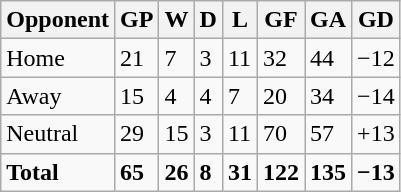<table class="wikitable sortable">
<tr>
<th>Opponent</th>
<th>GP</th>
<th>W</th>
<th>D</th>
<th>L</th>
<th>GF</th>
<th>GA</th>
<th>GD</th>
</tr>
<tr>
<td align="left">Home</td>
<td>21</td>
<td>7</td>
<td>3</td>
<td>11</td>
<td>32</td>
<td>44</td>
<td>−12</td>
</tr>
<tr>
<td align="left">Away</td>
<td>15</td>
<td>4</td>
<td>4</td>
<td>7</td>
<td>20</td>
<td>34</td>
<td>−14</td>
</tr>
<tr>
<td align="left">Neutral</td>
<td>29</td>
<td>15</td>
<td>3</td>
<td>11</td>
<td>70</td>
<td>57</td>
<td>+13</td>
</tr>
<tr class="sortbottom">
<td align="left"><strong>Total</strong></td>
<td><strong>65</strong></td>
<td><strong>26</strong></td>
<td><strong>8</strong></td>
<td><strong>31</strong></td>
<td><strong>122</strong></td>
<td><strong>135</strong></td>
<td><strong>−13</strong></td>
</tr>
</table>
